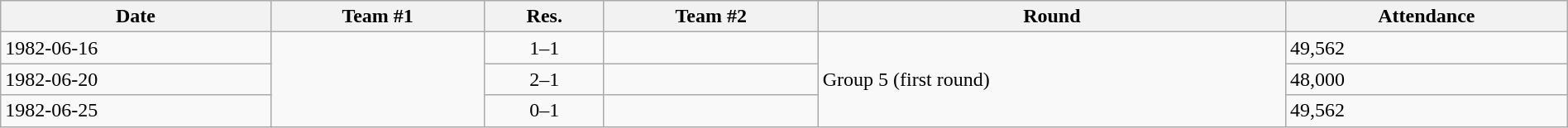<table class="wikitable" style="text-align: left;" width="100%">
<tr>
<th>Date</th>
<th>Team #1</th>
<th>Res.</th>
<th>Team #2</th>
<th>Round</th>
<th>Attendance</th>
</tr>
<tr>
<td>1982-06-16</td>
<td rowspan="3"></td>
<td style="text-align:center;">1–1</td>
<td></td>
<td rowspan="3">Group 5 (first round)</td>
<td>49,562</td>
</tr>
<tr>
<td>1982-06-20</td>
<td style="text-align:center;">2–1</td>
<td></td>
<td>48,000</td>
</tr>
<tr>
<td>1982-06-25</td>
<td style="text-align:center;">0–1</td>
<td></td>
<td>49,562</td>
</tr>
</table>
